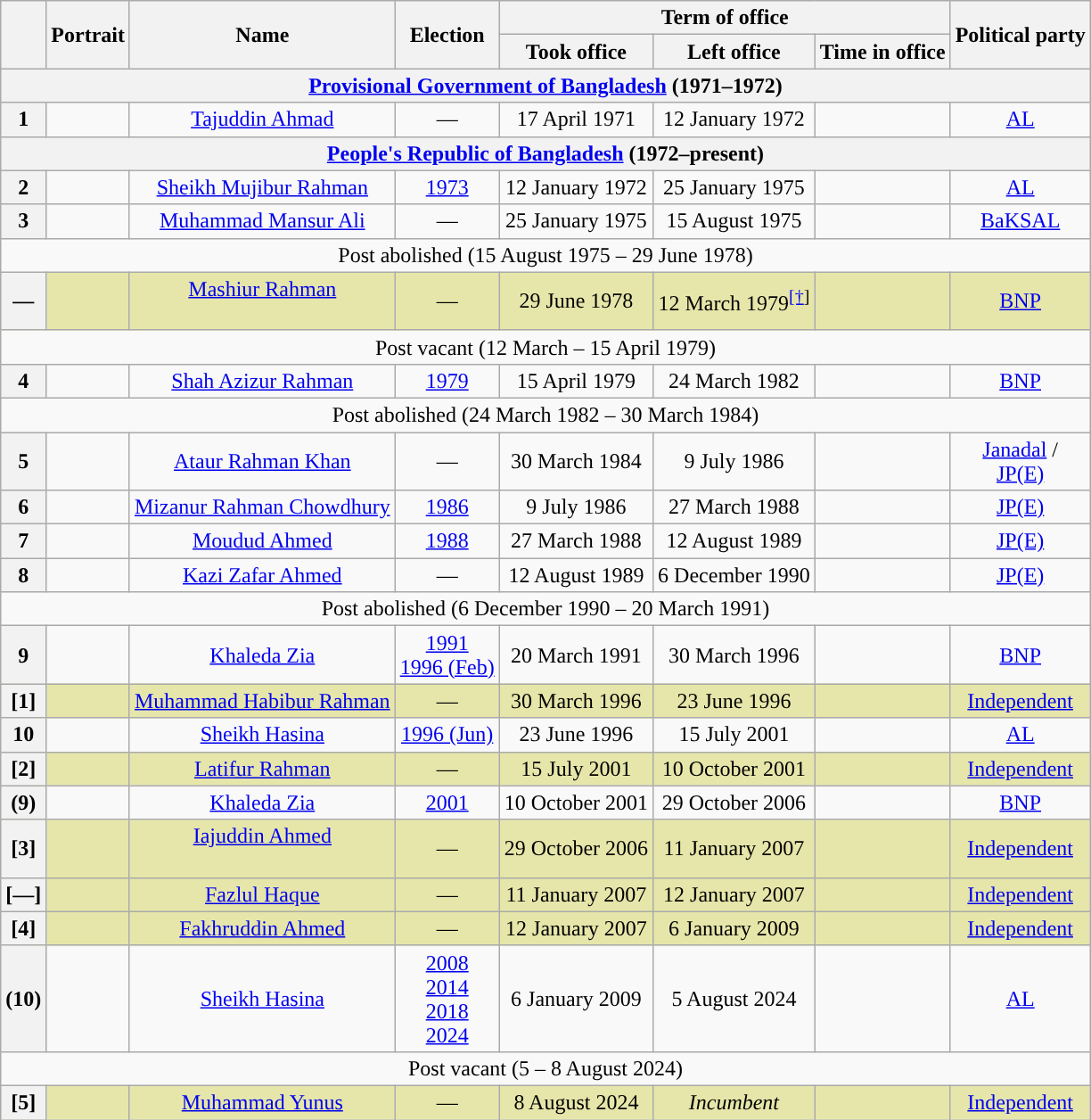<table class="wikitable" style="text-align:center">
<tr>
<th rowspan="2"></th>
<th rowspan="2">Portrait</th>
<th rowspan="2">Name<br></th>
<th rowspan="2">Election</th>
<th colspan="3">Term of office</th>
<th rowspan="2">Political party<br></th>
</tr>
<tr>
<th>Took office</th>
<th>Left office</th>
<th>Time in office</th>
</tr>
<tr>
<th colspan="8"><a href='#'>Provisional Government of Bangladesh</a> (1971–1972)</th>
</tr>
<tr>
<th style="background:">1</th>
<td></td>
<td><a href='#'>Tajuddin Ahmad</a><br></td>
<td>—</td>
<td>17 April 1971</td>
<td>12 January 1972</td>
<td></td>
<td><a href='#'>AL</a></td>
</tr>
<tr>
<th colspan="8"><a href='#'>People's Republic of Bangladesh</a> (1972–present)</th>
</tr>
<tr>
<th style="background:">2</th>
<td></td>
<td><a href='#'>Sheikh Mujibur Rahman</a><br></td>
<td><a href='#'>1973</a></td>
<td>12 January 1972</td>
<td>25 January 1975</td>
<td></td>
<td><a href='#'>AL</a></td>
</tr>
<tr>
<th style="background:">3</th>
<td></td>
<td><a href='#'>Muhammad Mansur Ali</a><br></td>
<td>—</td>
<td>25 January 1975</td>
<td>15 August 1975<br></td>
<td></td>
<td><a href='#'>BaKSAL</a></td>
</tr>
<tr>
<td colspan="8">Post abolished (15 August 1975 – 29 June 1978)</td>
</tr>
<tr style="background:#E6E6AA;">
<th style="background:">—</th>
<td></td>
<td><a href='#'>Mashiur Rahman</a><br><br></td>
<td>—</td>
<td>29 June 1978</td>
<td>12 March 1979<sup><a href='#'>[†</a>]</sup></td>
<td></td>
<td><a href='#'>BNP</a></td>
</tr>
<tr>
<td colspan="8">Post vacant (12 March – 15 April 1979)</td>
</tr>
<tr>
<th style="background:">4</th>
<td></td>
<td><a href='#'>Shah Azizur Rahman</a><br></td>
<td><a href='#'>1979</a></td>
<td>15 April 1979</td>
<td>24 March 1982<br></td>
<td></td>
<td><a href='#'>BNP</a></td>
</tr>
<tr>
<td colspan="8">Post abolished (24 March 1982 – 30 March 1984)</td>
</tr>
<tr>
<th style="background:">5</th>
<td></td>
<td><a href='#'>Ataur Rahman Khan</a><br></td>
<td>—</td>
<td>30 March 1984</td>
<td>9 July 1986</td>
<td></td>
<td><a href='#'>Janadal</a> / <br><a href='#'>JP(E)</a></td>
</tr>
<tr>
<th style="background:">6</th>
<td></td>
<td><a href='#'>Mizanur Rahman Chowdhury</a><br></td>
<td><a href='#'>1986</a></td>
<td>9 July 1986</td>
<td>27 March 1988</td>
<td></td>
<td><a href='#'>JP(E)</a></td>
</tr>
<tr>
<th style="background:">7</th>
<td></td>
<td><a href='#'>Moudud Ahmed</a><br></td>
<td><a href='#'>1988</a></td>
<td>27 March 1988</td>
<td>12 August 1989</td>
<td></td>
<td><a href='#'>JP(E)</a></td>
</tr>
<tr>
<th style="background:">8</th>
<td></td>
<td><a href='#'>Kazi Zafar Ahmed</a><br></td>
<td>—</td>
<td>12 August 1989</td>
<td>6 December 1990</td>
<td></td>
<td><a href='#'>JP(E)</a></td>
</tr>
<tr>
<td colspan="8">Post abolished (6 December 1990 – 20 March 1991)</td>
</tr>
<tr>
<th style="background:">9</th>
<td></td>
<td><a href='#'>Khaleda Zia</a><br></td>
<td><a href='#'>1991</a><br><a href='#'>1996 (Feb)</a></td>
<td>20 March 1991</td>
<td>30 March 1996</td>
<td></td>
<td><a href='#'>BNP</a></td>
</tr>
<tr style="background:#E6E6AA;">
<th style="background:">[1]</th>
<td></td>
<td><a href='#'>Muhammad Habibur Rahman</a><br></td>
<td>—</td>
<td>30 March 1996</td>
<td>23 June 1996</td>
<td></td>
<td><a href='#'>Independent</a></td>
</tr>
<tr>
<th style="background:">10</th>
<td></td>
<td><a href='#'>Sheikh Hasina</a><br></td>
<td><a href='#'>1996 (Jun)</a></td>
<td>23 June 1996</td>
<td>15 July 2001</td>
<td></td>
<td><a href='#'>AL</a></td>
</tr>
<tr style="background:#E6E6AA;">
<th style="background:">[2]</th>
<td></td>
<td><a href='#'>Latifur Rahman</a><br></td>
<td>—</td>
<td>15 July 2001</td>
<td>10 October 2001</td>
<td></td>
<td><a href='#'>Independent</a></td>
</tr>
<tr>
<th style="background:">(9)</th>
<td></td>
<td><a href='#'>Khaleda Zia</a><br></td>
<td><a href='#'>2001</a></td>
<td>10 October 2001</td>
<td>29 October 2006</td>
<td></td>
<td><a href='#'>BNP</a><br></td>
</tr>
<tr style="background:#E6E6AA;">
<th style="background:">[3]</th>
<td></td>
<td><a href='#'>Iajuddin Ahmed</a><br><br></td>
<td>—</td>
<td>29 October 2006</td>
<td>11 January 2007</td>
<td></td>
<td><a href='#'>Independent</a></td>
</tr>
<tr style="background:#E6E6AA;">
<th style="background:">[—]</th>
<td></td>
<td><a href='#'>Fazlul Haque</a><br></td>
<td>—</td>
<td>11 January 2007</td>
<td>12 January 2007</td>
<td></td>
<td><a href='#'>Independent</a></td>
</tr>
<tr style="background:#E6E6AA;">
<th style="background:">[4]</th>
<td></td>
<td><a href='#'>Fakhruddin Ahmed</a><br></td>
<td>—</td>
<td>12 January 2007</td>
<td>6 January 2009</td>
<td></td>
<td><a href='#'>Independent</a><br></td>
</tr>
<tr>
<th style="background:">(10)</th>
<td></td>
<td><a href='#'>Sheikh Hasina</a><br></td>
<td><a href='#'>2008</a><br><a href='#'>2014</a><br><a href='#'>2018</a><br><a href='#'>2024</a></td>
<td>6 January 2009</td>
<td>5 August 2024<br></td>
<td></td>
<td><a href='#'>AL</a><br></td>
</tr>
<tr>
<td colspan="8">Post vacant (5 – 8 August 2024)</td>
</tr>
<tr style="background:#E6E6AA;">
<th style="background:">[5]</th>
<td></td>
<td><a href='#'>Muhammad Yunus</a><br></td>
<td>—</td>
<td>8 August 2024</td>
<td><em>Incumbent</em></td>
<td></td>
<td><a href='#'>Independent</a></td>
</tr>
</table>
